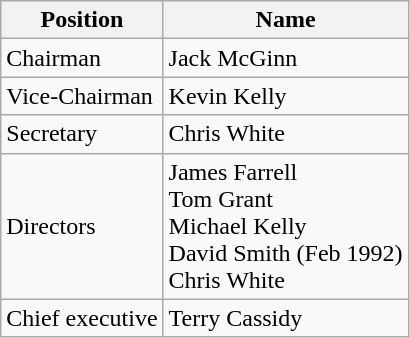<table class="wikitable">
<tr>
<th>Position</th>
<th>Name</th>
</tr>
<tr>
<td>Chairman</td>
<td>Jack McGinn</td>
</tr>
<tr>
<td>Vice-Chairman</td>
<td>Kevin Kelly</td>
</tr>
<tr>
<td>Secretary</td>
<td>Chris White</td>
</tr>
<tr>
<td>Directors</td>
<td>James Farrell<br>Tom Grant<br>Michael Kelly<br>David Smith (Feb 1992)<br>Chris White</td>
</tr>
<tr>
<td>Chief executive</td>
<td>Terry Cassidy</td>
</tr>
</table>
